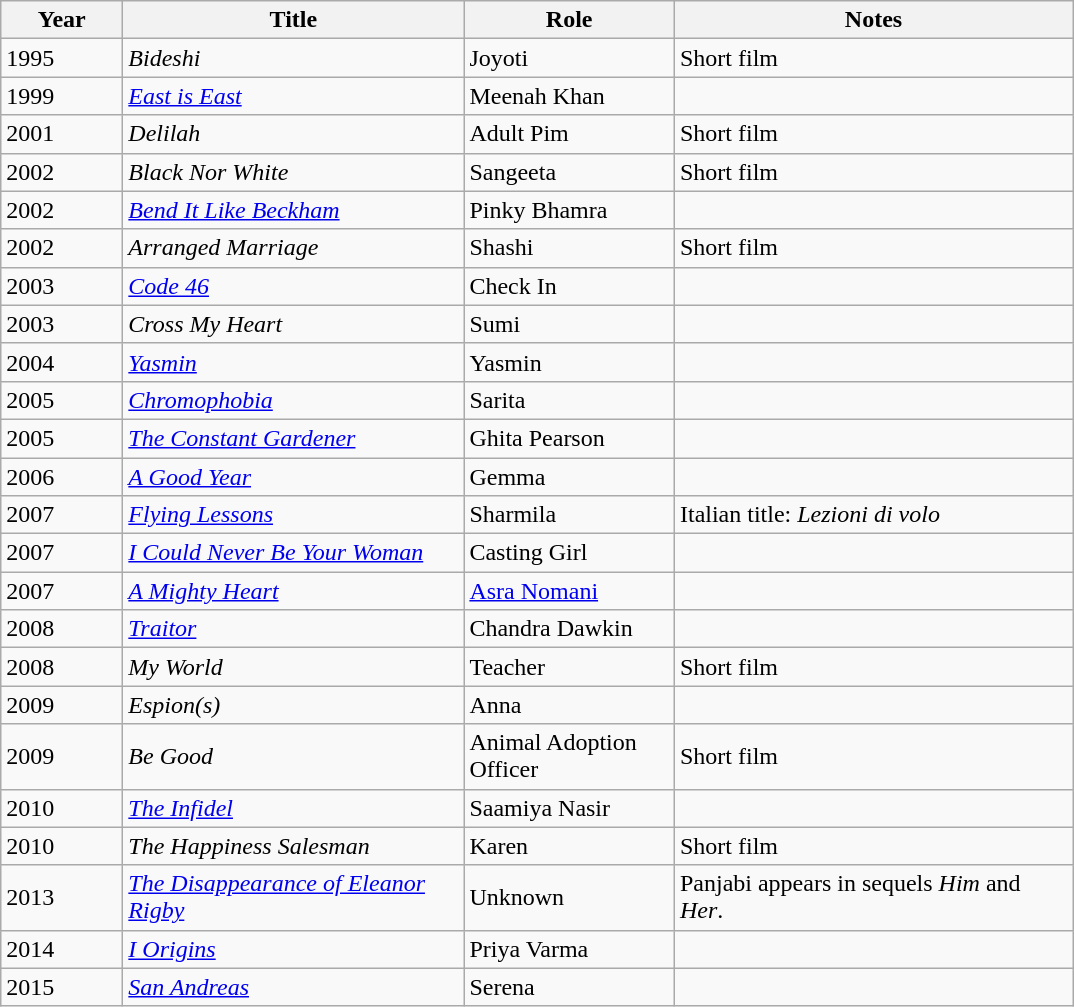<table class="wikitable sortable">
<tr>
<th width=74>Year</th>
<th width=220>Title</th>
<th width=133>Role</th>
<th width=258 class=unsortable>Notes</th>
</tr>
<tr>
<td>1995</td>
<td><em>Bideshi</em></td>
<td>Joyoti</td>
<td>Short film</td>
</tr>
<tr>
<td>1999</td>
<td><em><a href='#'>East is East</a></em></td>
<td>Meenah Khan</td>
<td></td>
</tr>
<tr>
<td>2001</td>
<td><em>Delilah</em></td>
<td>Adult Pim</td>
<td>Short film</td>
</tr>
<tr>
<td>2002</td>
<td><em>Black Nor White</em></td>
<td>Sangeeta</td>
<td>Short film</td>
</tr>
<tr>
<td>2002</td>
<td><em><a href='#'>Bend It Like Beckham</a></em></td>
<td>Pinky Bhamra</td>
<td></td>
</tr>
<tr>
<td>2002</td>
<td><em>Arranged Marriage</em></td>
<td>Shashi</td>
<td>Short film</td>
</tr>
<tr>
<td>2003</td>
<td><em><a href='#'>Code 46</a></em></td>
<td>Check In</td>
<td></td>
</tr>
<tr>
<td>2003</td>
<td><em>Cross My Heart</em></td>
<td>Sumi</td>
<td></td>
</tr>
<tr>
<td>2004</td>
<td><em><a href='#'>Yasmin</a></em></td>
<td>Yasmin</td>
<td></td>
</tr>
<tr>
<td>2005</td>
<td><em><a href='#'>Chromophobia</a></em></td>
<td>Sarita</td>
<td></td>
</tr>
<tr>
<td>2005</td>
<td><em><a href='#'>The Constant Gardener</a></em></td>
<td>Ghita Pearson</td>
<td></td>
</tr>
<tr>
<td>2006</td>
<td><em><a href='#'>A Good Year</a></em></td>
<td>Gemma</td>
<td></td>
</tr>
<tr>
<td>2007</td>
<td><em><a href='#'>Flying Lessons</a></em></td>
<td>Sharmila</td>
<td>Italian title: <em>Lezioni di volo</em></td>
</tr>
<tr>
<td>2007</td>
<td><em><a href='#'>I Could Never Be Your Woman</a></em></td>
<td>Casting Girl</td>
<td></td>
</tr>
<tr>
<td>2007</td>
<td><em><a href='#'>A Mighty Heart</a></em></td>
<td><a href='#'>Asra Nomani</a></td>
<td></td>
</tr>
<tr>
<td>2008</td>
<td><em><a href='#'>Traitor</a></em></td>
<td>Chandra Dawkin</td>
<td></td>
</tr>
<tr>
<td>2008</td>
<td><em>My World</em></td>
<td>Teacher</td>
<td>Short film</td>
</tr>
<tr>
<td>2009</td>
<td><em>Espion(s)</em></td>
<td>Anna</td>
<td></td>
</tr>
<tr>
<td>2009</td>
<td><em>Be Good</em></td>
<td>Animal Adoption Officer</td>
<td>Short film</td>
</tr>
<tr>
<td>2010</td>
<td><em><a href='#'>The Infidel</a></em></td>
<td>Saamiya Nasir</td>
<td></td>
</tr>
<tr>
<td>2010</td>
<td><em>The Happiness Salesman</em></td>
<td>Karen</td>
<td>Short film</td>
</tr>
<tr>
<td>2013</td>
<td><em><a href='#'>The Disappearance of Eleanor Rigby</a></em></td>
<td>Unknown</td>
<td>Panjabi appears in sequels <em>Him</em> and <em>Her</em>.</td>
</tr>
<tr>
<td>2014</td>
<td><em><a href='#'>I Origins</a></em></td>
<td>Priya Varma</td>
<td></td>
</tr>
<tr>
<td>2015</td>
<td><em><a href='#'>San Andreas</a></em></td>
<td>Serena</td>
<td></td>
</tr>
</table>
